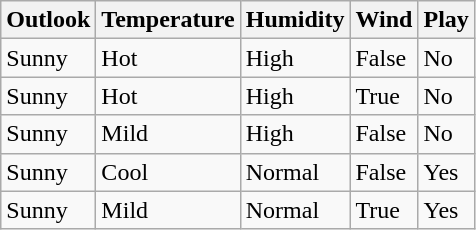<table class="wikitable">
<tr>
<th>Outlook</th>
<th>Temperature</th>
<th>Humidity</th>
<th>Wind</th>
<th>Play</th>
</tr>
<tr>
<td>Sunny</td>
<td>Hot</td>
<td>High</td>
<td>False</td>
<td>No</td>
</tr>
<tr>
<td>Sunny</td>
<td>Hot</td>
<td>High</td>
<td>True</td>
<td>No</td>
</tr>
<tr>
<td>Sunny</td>
<td>Mild</td>
<td>High</td>
<td>False</td>
<td>No</td>
</tr>
<tr>
<td>Sunny</td>
<td>Cool</td>
<td>Normal</td>
<td>False</td>
<td>Yes</td>
</tr>
<tr>
<td>Sunny</td>
<td>Mild</td>
<td>Normal</td>
<td>True</td>
<td>Yes</td>
</tr>
</table>
